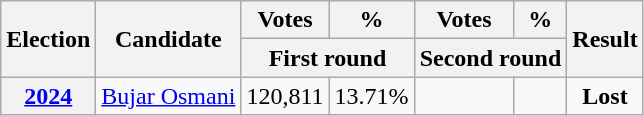<table class=wikitable style=text-align:center>
<tr>
<th rowspan="2">Election</th>
<th rowspan="2">Candidate</th>
<th>Votes</th>
<th>%</th>
<th>Votes</th>
<th>%</th>
<th rowspan="2">Result</th>
</tr>
<tr>
<th colspan="2">First round</th>
<th colspan="2">Second round</th>
</tr>
<tr>
<th><a href='#'>2024</a></th>
<td><a href='#'>Bujar Osmani</a></td>
<td>120,811</td>
<td>13.71%</td>
<td></td>
<td></td>
<td><strong>Lost</strong> </td>
</tr>
</table>
